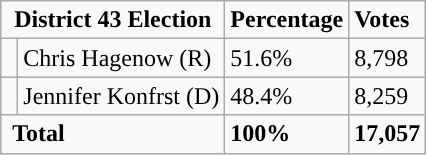<table class="wikitable">
<tr>
<td colspan="2" rowspan="1" align="center" valign="top"><strong>District 43 Election</strong></td>
<td style="vertical-align:top;"><strong>Percentage</strong></td>
<td style="vertical-align:top;"><strong>Votes</strong></td>
</tr>
<tr>
<td style="background-color:"> </td>
<td>Chris Hagenow (R)</td>
<td>51.6%</td>
<td>8,798</td>
</tr>
<tr>
<td style="background-color:"> </td>
<td>Jennifer Konfrst (D)</td>
<td>48.4%</td>
<td>8,259</td>
</tr>
<tr>
<td colspan="2" rowspan="1"> <strong>Total</strong></td>
<td><strong>100%</strong></td>
<td><strong>17,057</strong></td>
</tr>
</table>
